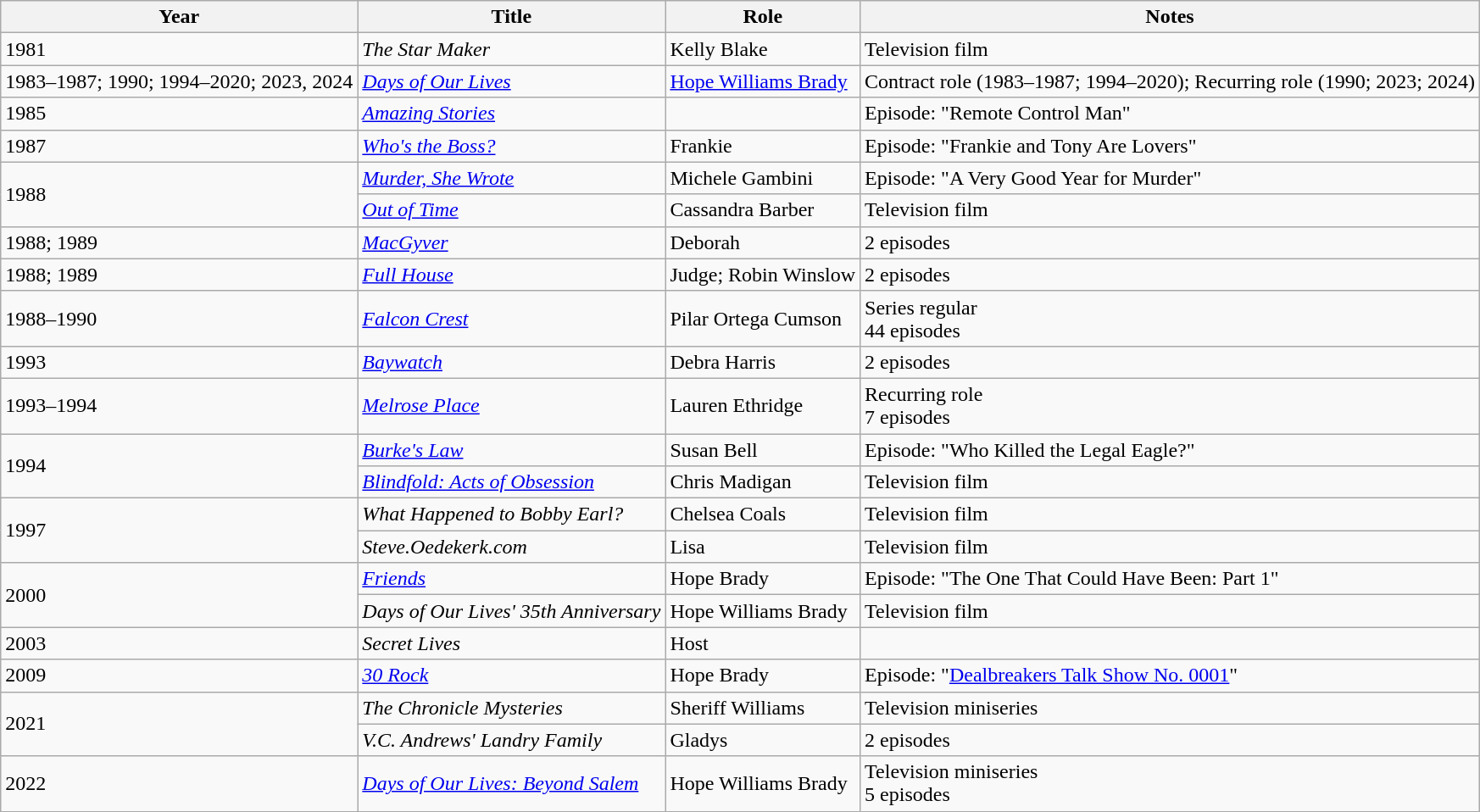<table class="wikitable">
<tr>
<th>Year</th>
<th>Title</th>
<th>Role</th>
<th>Notes</th>
</tr>
<tr>
<td>1981</td>
<td><em>The Star Maker</em></td>
<td>Kelly Blake</td>
<td>Television film</td>
</tr>
<tr>
<td>1983–1987; 1990; 1994–2020; 2023, 2024</td>
<td><em><a href='#'>Days of Our Lives</a></em></td>
<td><a href='#'>Hope Williams Brady</a></td>
<td>Contract role (1983–1987; 1994–2020); Recurring role (1990; 2023; 2024)</td>
</tr>
<tr>
<td>1985</td>
<td><em><a href='#'>Amazing Stories</a></em></td>
<td></td>
<td>Episode: "Remote Control Man"</td>
</tr>
<tr>
<td>1987</td>
<td><em><a href='#'>Who's the Boss?</a></em></td>
<td>Frankie</td>
<td>Episode: "Frankie and Tony Are Lovers"</td>
</tr>
<tr>
<td rowspan="2">1988</td>
<td><em><a href='#'>Murder, She Wrote</a></em></td>
<td>Michele Gambini</td>
<td>Episode: "A Very Good Year for Murder"</td>
</tr>
<tr>
<td><em><a href='#'>Out of Time</a></em></td>
<td>Cassandra Barber</td>
<td>Television film</td>
</tr>
<tr>
<td>1988; 1989</td>
<td><em><a href='#'>MacGyver</a></em></td>
<td>Deborah</td>
<td>2 episodes</td>
</tr>
<tr>
<td>1988; 1989</td>
<td><em><a href='#'>Full House</a></em></td>
<td>Judge; Robin Winslow</td>
<td>2 episodes</td>
</tr>
<tr>
<td>1988–1990</td>
<td><em><a href='#'>Falcon Crest</a></em></td>
<td>Pilar Ortega Cumson</td>
<td>Series regular<br>44 episodes</td>
</tr>
<tr>
<td>1993</td>
<td><em><a href='#'>Baywatch</a></em></td>
<td>Debra Harris</td>
<td>2 episodes</td>
</tr>
<tr>
<td>1993–1994</td>
<td><em><a href='#'>Melrose Place</a></em></td>
<td>Lauren Ethridge</td>
<td>Recurring role<br>7 episodes</td>
</tr>
<tr>
<td rowspan="2">1994</td>
<td><em><a href='#'>Burke's Law</a></em></td>
<td>Susan Bell</td>
<td>Episode: "Who Killed the Legal Eagle?"</td>
</tr>
<tr>
<td><em><a href='#'>Blindfold: Acts of Obsession</a></em></td>
<td>Chris Madigan</td>
<td>Television film</td>
</tr>
<tr>
<td rowspan="2">1997</td>
<td><em>What Happened to Bobby Earl?</em></td>
<td>Chelsea Coals</td>
<td>Television film</td>
</tr>
<tr>
<td><em>Steve.Oedekerk.com</em></td>
<td>Lisa</td>
<td>Television film</td>
</tr>
<tr>
<td rowspan="2">2000</td>
<td><em><a href='#'>Friends</a></em></td>
<td>Hope Brady</td>
<td>Episode: "The One That Could Have Been: Part 1"</td>
</tr>
<tr>
<td><em>Days of Our Lives' 35th Anniversary</em></td>
<td>Hope Williams Brady</td>
<td>Television film</td>
</tr>
<tr>
<td>2003</td>
<td><em>Secret Lives</em></td>
<td>Host</td>
<td></td>
</tr>
<tr>
<td>2009</td>
<td><em><a href='#'>30 Rock</a></em></td>
<td>Hope Brady</td>
<td>Episode: "<a href='#'>Dealbreakers Talk Show No. 0001</a>"</td>
</tr>
<tr>
<td rowspan="2">2021</td>
<td><em>The Chronicle Mysteries</em></td>
<td>Sheriff Williams</td>
<td>Television miniseries</td>
</tr>
<tr>
<td><em>V.C. Andrews' Landry Family</em></td>
<td>Gladys</td>
<td>2 episodes</td>
</tr>
<tr>
<td>2022</td>
<td><em><a href='#'>Days of Our Lives: Beyond Salem</a></em></td>
<td>Hope Williams Brady</td>
<td>Television miniseries<br>5 episodes</td>
</tr>
</table>
